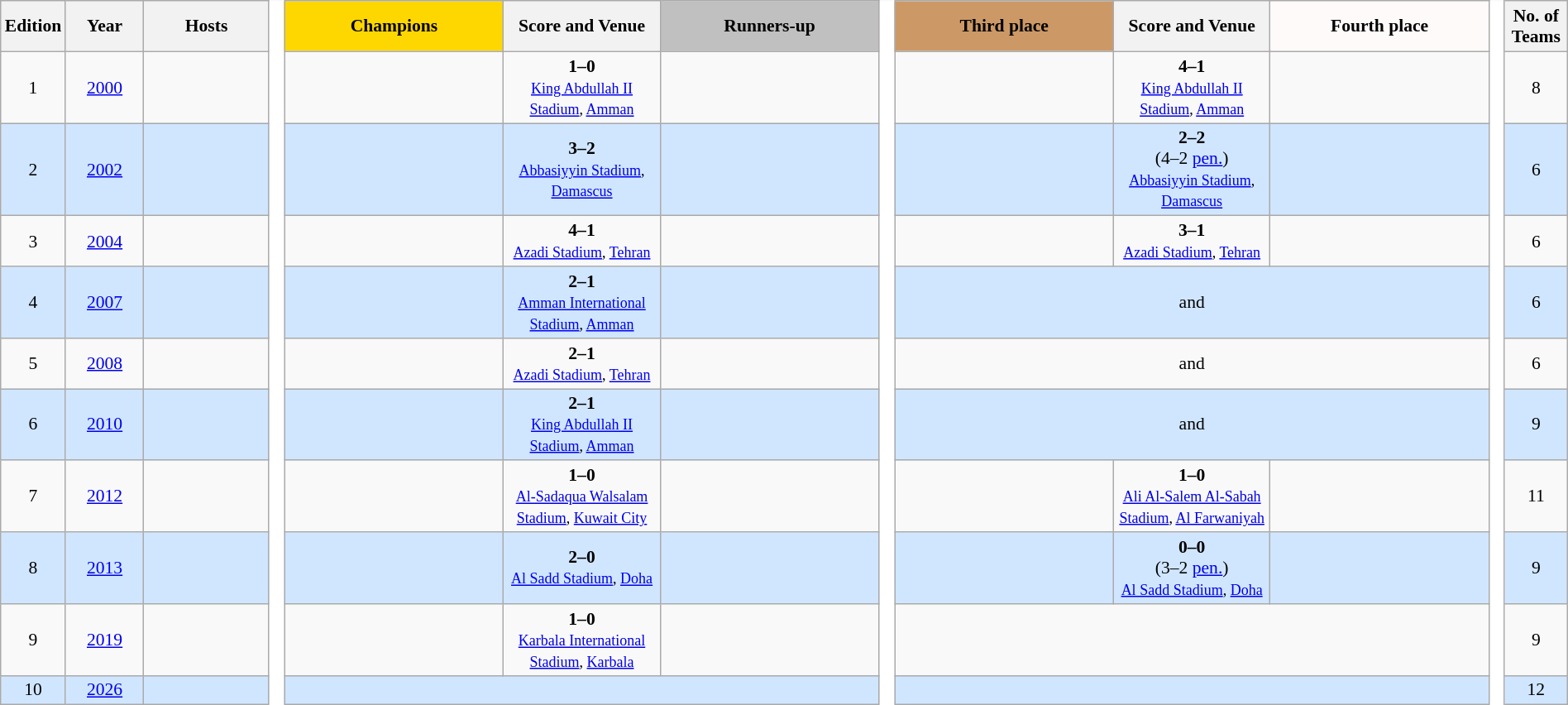<table class="wikitable" style="text-align:center;width:100%; font-size:90%;">
<tr>
<th width=2%>Edition</th>
<th width=5%>Year</th>
<th width=8%>Hosts</th>
<td rowspan="11" style="width:1%;background:#fff;border-top-style:hidden;border-bottom-style:hidden;"></td>
<th style="width:14%; background:gold;">Champions</th>
<th width=10%>Score and Venue</th>
<th style="width:14%; background:silver;">Runners-up</th>
<td rowspan="11" style="width:1%;background:#fff;border-top-style:hidden;border-bottom-style:hidden;"></td>
<th style="width:14%; background:#c96;">Third place</th>
<th width=10%>Score and Venue</th>
<th style="width:14%; background:snow;">Fourth place</th>
<td rowspan="11" style="width:1%;background:#fff;border-top-style:hidden;border-bottom-style:hidden;"></td>
<th width=4%>No. of Teams</th>
</tr>
<tr>
<td>1</td>
<td><a href='#'>2000</a></td>
<td align="left"></td>
<td><strong></strong></td>
<td><strong>1–0</strong><br><small><a href='#'>King Abdullah II Stadium</a>, <a href='#'>Amman</a></small></td>
<td></td>
<td></td>
<td><strong>4–1</strong><br><small><a href='#'>King Abdullah II Stadium</a>, <a href='#'>Amman</a></small></td>
<td></td>
<td>8</td>
</tr>
<tr style="background:#D0E6FF">
<td>2</td>
<td><a href='#'>2002</a></td>
<td align="left"></td>
<td><strong></strong></td>
<td><strong>3–2</strong> <br><small><a href='#'>Abbasiyyin Stadium</a>, <a href='#'>Damascus</a></small></td>
<td></td>
<td></td>
<td><strong>2–2</strong> <br>(4–2 <a href='#'>pen.</a>)<br><small><a href='#'>Abbasiyyin Stadium</a>, <a href='#'>Damascus</a></small></td>
<td></td>
<td>6</td>
</tr>
<tr>
<td>3</td>
<td><a href='#'>2004</a></td>
<td align="left"></td>
<td><strong></strong></td>
<td><strong>4–1</strong><br><small><a href='#'>Azadi Stadium</a>, <a href='#'>Tehran</a></small></td>
<td></td>
<td></td>
<td><strong>3–1</strong><br><small><a href='#'>Azadi Stadium</a>, <a href='#'>Tehran</a></small></td>
<td></td>
<td>6</td>
</tr>
<tr style="background:#D0E6FF">
<td>4</td>
<td><a href='#'>2007</a></td>
<td align="left"></td>
<td><strong></strong></td>
<td><strong>2–1</strong><br><small><a href='#'>Amman International Stadium</a>, <a href='#'>Amman</a></small></td>
<td></td>
<td colspan="3"> and </td>
<td>6</td>
</tr>
<tr>
<td>5</td>
<td><a href='#'>2008</a></td>
<td align="left"></td>
<td><strong></strong></td>
<td><strong>2–1</strong><br><small><a href='#'>Azadi Stadium</a>, <a href='#'>Tehran</a></small></td>
<td></td>
<td colspan="3"> and </td>
<td>6</td>
</tr>
<tr style="background:#D0E6FF">
<td>6</td>
<td><a href='#'>2010</a></td>
<td align="left"></td>
<td><strong></strong></td>
<td><strong>2–1</strong><br><small><a href='#'>King Abdullah II Stadium</a>, <a href='#'>Amman</a></small></td>
<td></td>
<td colspan="3"> and </td>
<td>9</td>
</tr>
<tr>
<td>7</td>
<td><a href='#'>2012</a></td>
<td align="left"></td>
<td><strong></strong></td>
<td><strong>1–0</strong><br><small><a href='#'>Al-Sadaqua Walsalam Stadium</a>, <a href='#'>Kuwait City</a></small></td>
<td></td>
<td></td>
<td><strong>1–0</strong><br><small><a href='#'>Ali Al-Salem Al-Sabah Stadium</a>, <a href='#'>Al Farwaniyah</a></small></td>
<td></td>
<td>11</td>
</tr>
<tr style="background:#D0E6FF">
<td>8</td>
<td><a href='#'>2013</a></td>
<td align="left"></td>
<td><strong></strong></td>
<td><strong>2–0</strong><br><small><a href='#'>Al Sadd Stadium</a>, <a href='#'>Doha</a></small></td>
<td></td>
<td></td>
<td><strong>0–0</strong> <br>(3–2 <a href='#'>pen.</a>)<br><small><a href='#'>Al Sadd Stadium</a>, <a href='#'>Doha</a></small></td>
<td></td>
<td>9</td>
</tr>
<tr>
<td>9</td>
<td><a href='#'>2019</a></td>
<td align="left"></td>
<td><strong></strong></td>
<td><strong>1–0</strong><br><small><a href='#'>Karbala International Stadium</a>, <a href='#'>Karbala</a></small></td>
<td></td>
<td colspan="3"></td>
<td>9</td>
</tr>
<tr style="background: #D0E6FF;">
<td>10</td>
<td><a href='#'>2026</a></td>
<td align="left"></td>
<td colspan=3></td>
<td colspan=3></td>
<td>12</td>
</tr>
</table>
